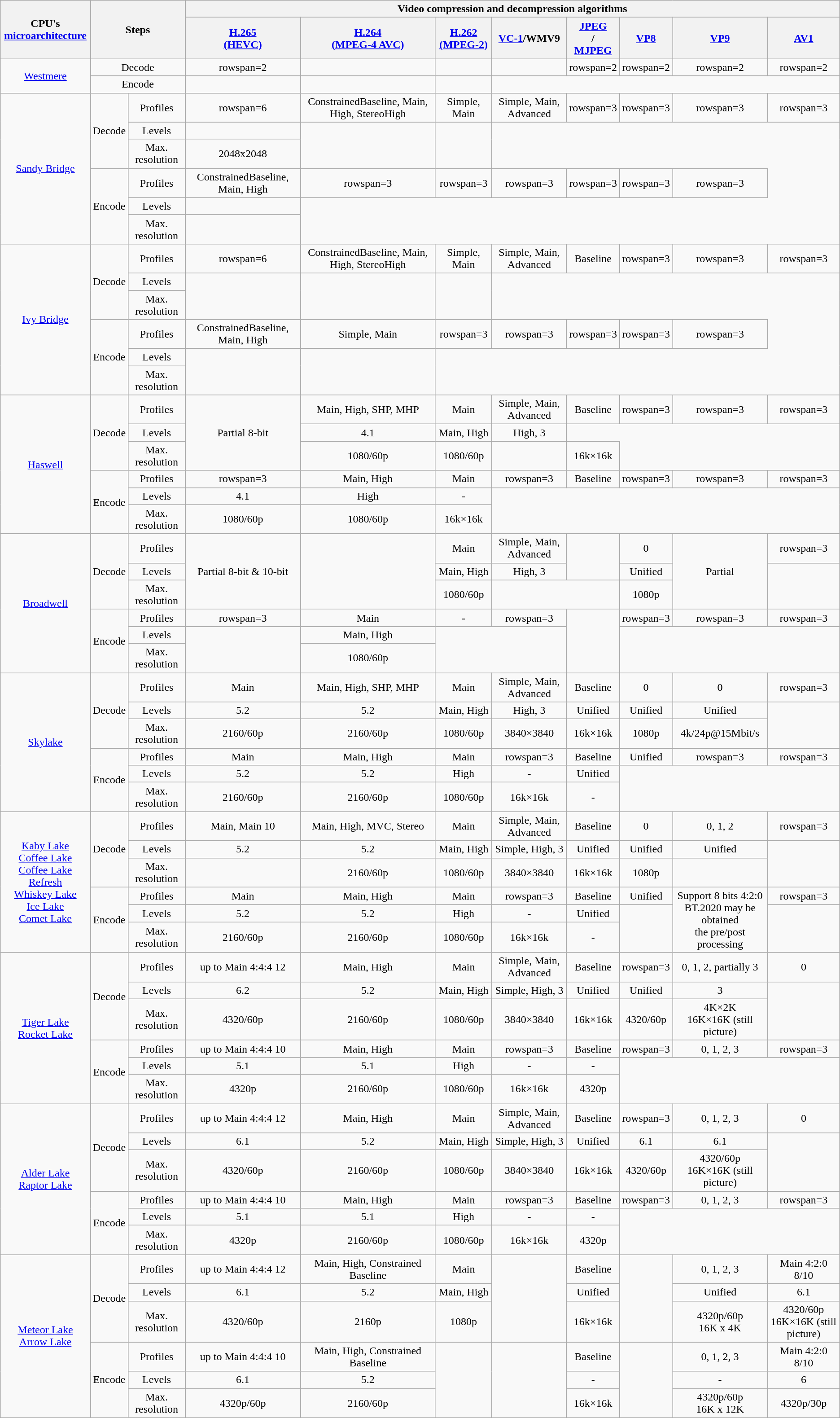<table class="wikitable" style="text-align: center;">
<tr>
<th rowspan=2>CPU's<br><a href='#'>microarchitecture</a></th>
<th colspan=2 rowspan=2>Steps</th>
<th colspan="8">Video compression and decompression algorithms</th>
</tr>
<tr>
<th><a href='#'>H.265<br>(HEVC)</a></th>
<th><a href='#'>H.264<br>(MPEG-4 AVC)</a></th>
<th><a href='#'>H.262<br>(MPEG-2)</a></th>
<th><a href='#'>VC-1</a>/WMV9</th>
<th><a href='#'>JPEG</a><br>/<br><a href='#'>MJPEG</a></th>
<th><a href='#'>VP8</a></th>
<th><a href='#'>VP9</a></th>
<th><a href='#'>AV1</a></th>
</tr>
<tr>
<td rowspan=2><a href='#'>Westmere</a></td>
<td colspan=2>Decode</td>
<td>rowspan=2 </td>
<td></td>
<td></td>
<td></td>
<td>rowspan=2 </td>
<td>rowspan=2 </td>
<td>rowspan=2 </td>
<td>rowspan=2 </td>
</tr>
<tr>
<td colspan=2>Encode</td>
<td></td>
<td></td>
<td></td>
</tr>
<tr>
<td rowspan=6><a href='#'>Sandy Bridge</a></td>
<td rowspan=3>Decode</td>
<td>Profiles</td>
<td>rowspan=6 </td>
<td>ConstrainedBaseline, Main, High, StereoHigh</td>
<td>Simple, Main</td>
<td>Simple, Main, Advanced</td>
<td>rowspan=3 </td>
<td>rowspan=3 </td>
<td>rowspan=3 </td>
<td>rowspan=3 </td>
</tr>
<tr>
<td>Levels</td>
<td></td>
<td rowspan="2"></td>
<td rowspan="2"></td>
</tr>
<tr>
<td>Max. resolution</td>
<td>2048x2048</td>
</tr>
<tr>
<td rowspan=3>Encode</td>
<td>Profiles</td>
<td>ConstrainedBaseline, Main, High</td>
<td>rowspan=3 </td>
<td>rowspan=3 </td>
<td>rowspan=3 </td>
<td>rowspan=3 </td>
<td>rowspan=3 </td>
<td>rowspan=3 </td>
</tr>
<tr>
<td>Levels</td>
<td></td>
</tr>
<tr>
<td>Max. resolution</td>
<td></td>
</tr>
<tr>
<td rowspan=6><a href='#'>Ivy Bridge</a></td>
<td rowspan=3>Decode</td>
<td>Profiles</td>
<td>rowspan=6 </td>
<td>ConstrainedBaseline, Main, High, StereoHigh</td>
<td>Simple, Main</td>
<td>Simple, Main, Advanced</td>
<td>Baseline</td>
<td>rowspan=3 </td>
<td>rowspan=3 </td>
<td>rowspan=3 </td>
</tr>
<tr>
<td>Levels</td>
<td rowspan="2"></td>
<td rowspan="2"></td>
<td rowspan="2"></td>
</tr>
<tr>
<td>Max. resolution</td>
</tr>
<tr>
<td rowspan=3>Encode</td>
<td>Profiles</td>
<td>ConstrainedBaseline, Main, High</td>
<td>Simple, Main</td>
<td>rowspan=3 </td>
<td>rowspan=3 </td>
<td>rowspan=3 </td>
<td>rowspan=3 </td>
<td>rowspan=3 </td>
</tr>
<tr>
<td>Levels</td>
<td rowspan="2"></td>
<td rowspan="2"></td>
</tr>
<tr>
<td>Max. resolution</td>
</tr>
<tr>
<td rowspan=6><a href='#'>Haswell</a></td>
<td rowspan=3>Decode</td>
<td>Profiles</td>
<td rowspan="3">Partial 8-bit</td>
<td>Main, High, SHP, MHP</td>
<td>Main</td>
<td>Simple, Main, Advanced</td>
<td>Baseline</td>
<td>rowspan=3 </td>
<td>rowspan=3 </td>
<td>rowspan=3 </td>
</tr>
<tr>
<td>Levels</td>
<td>4.1</td>
<td>Main, High</td>
<td>High, 3</td>
</tr>
<tr>
<td>Max. resolution</td>
<td>1080/60p</td>
<td>1080/60p</td>
<td></td>
<td>16k×16k</td>
</tr>
<tr>
<td rowspan=3>Encode</td>
<td>Profiles</td>
<td>rowspan=3 </td>
<td>Main, High</td>
<td>Main</td>
<td>rowspan=3 </td>
<td>Baseline</td>
<td>rowspan=3 </td>
<td>rowspan=3 </td>
<td>rowspan=3 </td>
</tr>
<tr>
<td>Levels</td>
<td>4.1</td>
<td>High</td>
<td>-</td>
</tr>
<tr>
<td>Max. resolution</td>
<td>1080/60p</td>
<td>1080/60p</td>
<td>16k×16k</td>
</tr>
<tr>
<td rowspan=6><a href='#'>Broadwell</a></td>
<td rowspan=3>Decode</td>
<td>Profiles</td>
<td rowspan="3">Partial 8-bit & 10-bit</td>
<td rowspan="3"></td>
<td>Main</td>
<td>Simple, Main, Advanced</td>
<td rowspan="2"></td>
<td>0</td>
<td rowspan="3">Partial</td>
<td>rowspan=3 </td>
</tr>
<tr>
<td>Levels</td>
<td>Main, High</td>
<td>High, 3</td>
<td>Unified</td>
</tr>
<tr>
<td>Max. resolution</td>
<td>1080/60p</td>
<td colspan="2"></td>
<td>1080p</td>
</tr>
<tr>
<td rowspan=3>Encode</td>
<td>Profiles</td>
<td>rowspan=3 </td>
<td>Main</td>
<td>-</td>
<td>rowspan=3 </td>
<td rowspan="3"></td>
<td>rowspan=3 </td>
<td>rowspan=3 </td>
<td>rowspan=3 </td>
</tr>
<tr>
<td>Levels</td>
<td rowspan="2"></td>
<td>Main, High</td>
</tr>
<tr>
<td>Max. resolution</td>
<td>1080/60p</td>
</tr>
<tr>
<td rowspan=6><a href='#'>Skylake</a></td>
<td rowspan=3>Decode</td>
<td>Profiles</td>
<td>Main</td>
<td>Main, High, SHP, MHP</td>
<td>Main</td>
<td>Simple, Main, Advanced</td>
<td>Baseline</td>
<td>0</td>
<td>0</td>
<td>rowspan=3 </td>
</tr>
<tr>
<td>Levels</td>
<td>5.2</td>
<td>5.2</td>
<td>Main, High</td>
<td>High, 3</td>
<td>Unified</td>
<td>Unified</td>
<td>Unified</td>
</tr>
<tr>
<td>Max. resolution</td>
<td>2160/60p</td>
<td>2160/60p</td>
<td>1080/60p</td>
<td>3840×3840</td>
<td>16k×16k</td>
<td>1080p</td>
<td>4k/24p@15Mbit/s</td>
</tr>
<tr>
<td rowspan=3>Encode</td>
<td>Profiles</td>
<td>Main</td>
<td>Main, High</td>
<td>Main</td>
<td>rowspan=3 </td>
<td>Baseline</td>
<td>Unified</td>
<td>rowspan=3 </td>
<td>rowspan=3 </td>
</tr>
<tr>
<td>Levels</td>
<td>5.2</td>
<td>5.2</td>
<td>High</td>
<td>-</td>
<td>Unified</td>
</tr>
<tr>
<td>Max. resolution</td>
<td>2160/60p</td>
<td>2160/60p</td>
<td>1080/60p</td>
<td>16k×16k</td>
<td>-</td>
</tr>
<tr>
<td rowspan=6><a href='#'>Kaby Lake</a><br><a href='#'>Coffee Lake</a><br><a href='#'>Coffee Lake Refresh</a><br><a href='#'>Whiskey Lake</a><br><a href='#'>Ice Lake</a><br><a href='#'>Comet Lake</a></td>
<td rowspan="3">Decode</td>
<td>Profiles</td>
<td>Main, Main 10</td>
<td>Main, High, MVC, Stereo</td>
<td>Main</td>
<td>Simple, Main, Advanced</td>
<td>Baseline</td>
<td>0</td>
<td>0, 1, 2</td>
<td>rowspan=3 </td>
</tr>
<tr>
<td>Levels</td>
<td>5.2</td>
<td>5.2</td>
<td>Main, High</td>
<td>Simple, High, 3</td>
<td>Unified</td>
<td>Unified</td>
<td>Unified</td>
</tr>
<tr>
<td>Max. resolution</td>
<td></td>
<td>2160/60p</td>
<td>1080/60p</td>
<td>3840×3840</td>
<td>16k×16k</td>
<td>1080p</td>
<td></td>
</tr>
<tr>
<td rowspan=3>Encode</td>
<td>Profiles</td>
<td>Main</td>
<td>Main, High</td>
<td>Main</td>
<td>rowspan=3 </td>
<td>Baseline</td>
<td>Unified</td>
<td rowspan="3">Support 8 bits 4:2:0<br>BT.2020 may be obtained<br>the pre/post processing</td>
<td>rowspan=3 </td>
</tr>
<tr>
<td>Levels</td>
<td>5.2</td>
<td>5.2</td>
<td>High</td>
<td>-</td>
<td>Unified</td>
</tr>
<tr>
<td>Max. resolution</td>
<td>2160/60p</td>
<td>2160/60p</td>
<td>1080/60p</td>
<td>16k×16k</td>
<td>-</td>
</tr>
<tr>
<td rowspan="6"><a href='#'>Tiger Lake</a><br><a href='#'>Rocket Lake</a></td>
<td rowspan="3">Decode</td>
<td>Profiles</td>
<td>up to Main 4:4:4 12</td>
<td>Main, High</td>
<td>Main</td>
<td>Simple, Main, Advanced</td>
<td>Baseline</td>
<td>rowspan=3 </td>
<td>0, 1, 2, partially 3</td>
<td>0</td>
</tr>
<tr>
<td>Levels</td>
<td>6.2</td>
<td>5.2</td>
<td>Main, High</td>
<td>Simple, High, 3</td>
<td>Unified</td>
<td>Unified</td>
<td>3</td>
</tr>
<tr>
<td>Max. resolution</td>
<td>4320/60p</td>
<td>2160/60p</td>
<td>1080/60p</td>
<td>3840×3840</td>
<td>16k×16k</td>
<td>4320/60p</td>
<td>4K×2K<br>16K×16K (still picture)</td>
</tr>
<tr>
<td rowspan="3">Encode</td>
<td>Profiles</td>
<td>up to Main 4:4:4 10</td>
<td>Main, High</td>
<td>Main</td>
<td>rowspan=3 </td>
<td>Baseline</td>
<td>rowspan=3 </td>
<td>0, 1, 2, 3</td>
<td>rowspan=3 </td>
</tr>
<tr>
<td>Levels</td>
<td>5.1</td>
<td>5.1</td>
<td>High</td>
<td>-</td>
<td>-</td>
</tr>
<tr>
<td>Max. resolution</td>
<td>4320p</td>
<td>2160/60p</td>
<td>1080/60p</td>
<td>16k×16k</td>
<td>4320p</td>
</tr>
<tr>
<td rowspan="6"><a href='#'>Alder Lake</a><br><a href='#'>Raptor Lake</a></td>
<td rowspan="3">Decode</td>
<td>Profiles</td>
<td>up to Main 4:4:4 12</td>
<td>Main, High</td>
<td>Main</td>
<td>Simple, Main, Advanced</td>
<td>Baseline</td>
<td>rowspan=3 </td>
<td>0, 1, 2, 3</td>
<td>0</td>
</tr>
<tr>
<td>Levels</td>
<td>6.1</td>
<td>5.2</td>
<td>Main, High</td>
<td>Simple, High, 3</td>
<td>Unified</td>
<td>6.1</td>
<td>6.1</td>
</tr>
<tr>
<td>Max. resolution</td>
<td>4320/60p</td>
<td>2160/60p</td>
<td>1080/60p</td>
<td>3840×3840</td>
<td>16k×16k</td>
<td>4320/60p</td>
<td>4320/60p<br>16K×16K (still picture)</td>
</tr>
<tr>
<td rowspan="3">Encode</td>
<td>Profiles</td>
<td>up to Main 4:4:4 10</td>
<td>Main, High</td>
<td>Main</td>
<td>rowspan=3 </td>
<td>Baseline</td>
<td>rowspan=3 </td>
<td>0, 1, 2, 3</td>
<td>rowspan=3 </td>
</tr>
<tr>
<td>Levels</td>
<td>5.1</td>
<td>5.1</td>
<td>High</td>
<td>-</td>
<td>-</td>
</tr>
<tr>
<td>Max. resolution</td>
<td>4320p</td>
<td>2160/60p</td>
<td>1080/60p</td>
<td>16k×16k</td>
<td>4320p</td>
</tr>
<tr>
<td rowspan="6"><a href='#'>Meteor Lake</a><br><a href='#'>Arrow Lake</a></td>
<td rowspan="3">Decode</td>
<td>Profiles</td>
<td>up to Main 4:4:4 12</td>
<td>Main, High, Constrained Baseline</td>
<td>Main</td>
<td rowspan="3"></td>
<td>Baseline</td>
<td rowspan="3"></td>
<td>0, 1, 2, 3</td>
<td>Main 4:2:0 8/10</td>
</tr>
<tr>
<td>Levels</td>
<td>6.1</td>
<td>5.2</td>
<td>Main, High</td>
<td>Unified</td>
<td>Unified</td>
<td>6.1</td>
</tr>
<tr>
<td>Max. resolution</td>
<td>4320/60p</td>
<td>2160p</td>
<td>1080p</td>
<td>16k×16k</td>
<td>4320p/60p<br>16K x 4K</td>
<td>4320/60p<br>16K×16K (still picture)</td>
</tr>
<tr>
<td rowspan="3">Encode</td>
<td>Profiles</td>
<td>up to Main 4:4:4 10</td>
<td>Main, High, Constrained Baseline</td>
<td rowspan="3"></td>
<td rowspan="3"></td>
<td>Baseline</td>
<td rowspan="3"></td>
<td>0, 1, 2, 3</td>
<td>Main 4:2:0 8/10</td>
</tr>
<tr>
<td>Levels</td>
<td>6.1</td>
<td>5.2</td>
<td>-</td>
<td>-</td>
<td>6</td>
</tr>
<tr>
<td>Max. resolution</td>
<td>4320p/60p</td>
<td>2160/60p</td>
<td>16k×16k</td>
<td>4320p/60p<br>16K x 12K</td>
<td>4320p/30p</td>
</tr>
</table>
